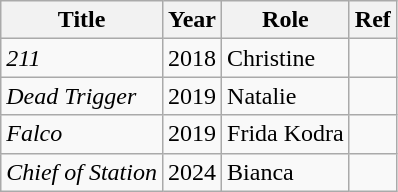<table class="wikitable">
<tr>
<th>Title</th>
<th>Year</th>
<th>Role</th>
<th>Ref</th>
</tr>
<tr>
<td><em>211</em></td>
<td>2018</td>
<td>Christine</td>
<td></td>
</tr>
<tr>
<td><em>Dead Trigger</em></td>
<td>2019</td>
<td>Natalie</td>
<td></td>
</tr>
<tr>
<td><em>Falco</em></td>
<td>2019</td>
<td>Frida Kodra</td>
<td></td>
</tr>
<tr>
<td><em>Chief of Station</em></td>
<td>2024</td>
<td>Bianca</td>
<td></td>
</tr>
</table>
